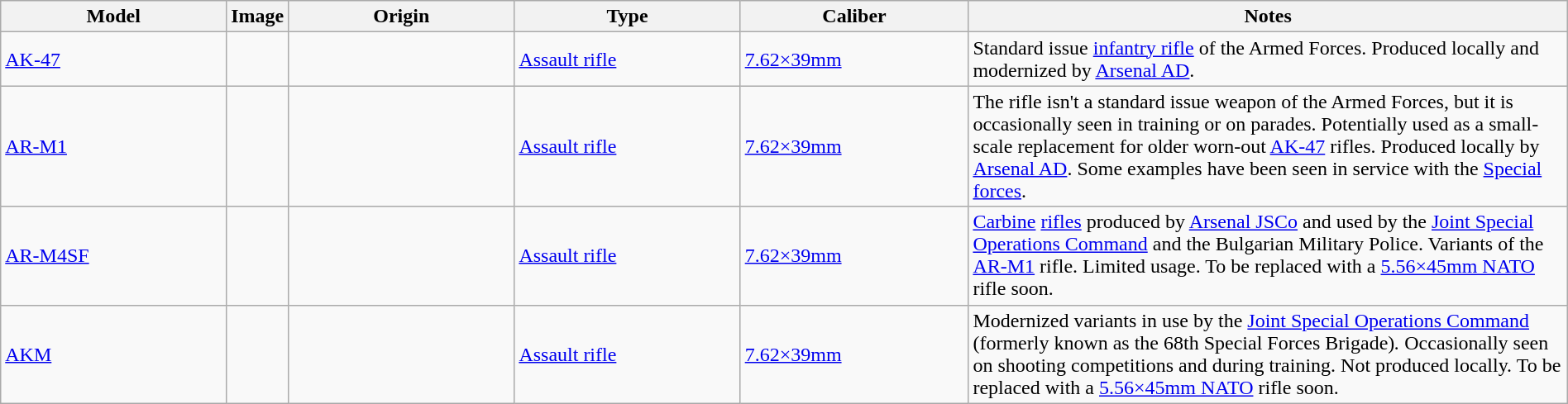<table class="wikitable" style="width:100%;">
<tr>
<th style="width:15%;">Model</th>
<th style="width:0%;">Image</th>
<th style="width:15%;">Origin</th>
<th style="width:15%;">Type</th>
<th style="width:15%;">Caliber</th>
<th style="width:40%;">Notes</th>
</tr>
<tr>
<td><a href='#'>AK-47</a></td>
<td></td>
<td><br></td>
<td><a href='#'>Assault rifle</a></td>
<td><a href='#'>7.62×39mm</a></td>
<td>Standard issue <a href='#'>infantry rifle</a> of the Armed Forces. Produced locally and modernized by <a href='#'>Arsenal AD</a>.</td>
</tr>
<tr>
<td><a href='#'>AR-M1</a></td>
<td></td>
<td></td>
<td><a href='#'>Assault rifle</a></td>
<td><a href='#'>7.62×39mm</a></td>
<td>The rifle isn't a standard issue weapon of the Armed Forces, but it is occasionally seen in training or on parades. Potentially used as a small-scale replacement for older worn-out <a href='#'>AK-47</a> rifles. Produced locally by <a href='#'>Arsenal AD</a>. Some examples have been seen in service with the <a href='#'>Special forces</a>.</td>
</tr>
<tr>
<td><a href='#'>AR-M4SF</a></td>
<td></td>
<td></td>
<td><a href='#'>Assault rifle</a></td>
<td><a href='#'>7.62×39mm</a></td>
<td><a href='#'>Carbine</a> <a href='#'>rifles</a> produced by <a href='#'>Arsenal JSCo</a> and used by the <a href='#'>Joint Special Operations Command</a> and the Bulgarian Military Police. Variants of the <a href='#'>AR-M1</a> rifle. Limited usage. To be replaced with a <a href='#'>5.56×45mm NATO</a> rifle soon.</td>
</tr>
<tr>
<td><a href='#'>AKM</a></td>
<td><br></td>
<td></td>
<td><a href='#'>Assault rifle</a></td>
<td><a href='#'>7.62×39mm</a></td>
<td>Modernized variants in use by the <a href='#'>Joint Special Operations Command</a> (formerly known as the 68th Special Forces Brigade)<em>.</em> Occasionally seen on shooting competitions and during training. Not produced locally. To be replaced with a <a href='#'>5.56×45mm NATO</a> rifle soon.</td>
</tr>
</table>
